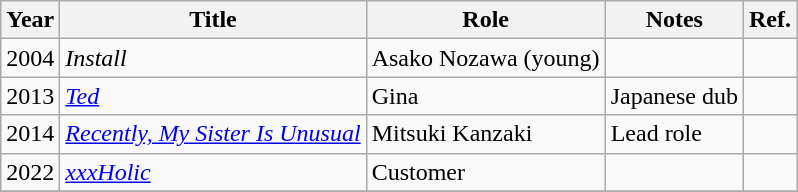<table class="wikitable">
<tr>
<th>Year</th>
<th>Title</th>
<th>Role</th>
<th>Notes</th>
<th>Ref.</th>
</tr>
<tr>
<td>2004</td>
<td><em>Install</em></td>
<td>Asako Nozawa (young)</td>
<td></td>
<td></td>
</tr>
<tr>
<td>2013</td>
<td><em><a href='#'>Ted</a></em></td>
<td>Gina</td>
<td>Japanese dub</td>
<td></td>
</tr>
<tr>
<td>2014</td>
<td><em><a href='#'>Recently, My Sister Is Unusual</a></em></td>
<td>Mitsuki Kanzaki</td>
<td>Lead role</td>
<td></td>
</tr>
<tr>
<td>2022</td>
<td><em><a href='#'>xxxHolic</a></em></td>
<td>Customer</td>
<td></td>
<td></td>
</tr>
<tr>
</tr>
</table>
